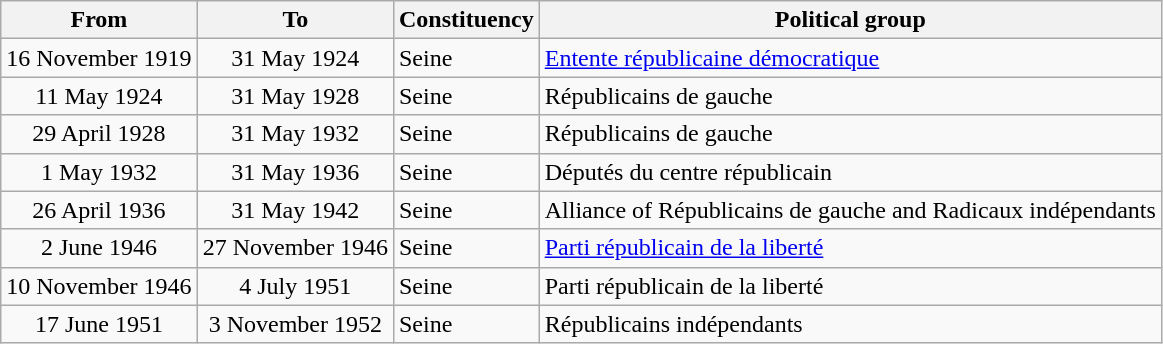<table class=wikitable>
<tr>
<th>From</th>
<th>To</th>
<th>Constituency</th>
<th>Political group</th>
</tr>
<tr>
<td style="text-align:center">16 November 1919</td>
<td style="text-align:center">31 May 1924</td>
<td>Seine</td>
<td><a href='#'>Entente républicaine démocratique</a></td>
</tr>
<tr>
<td style="text-align:center">11 May 1924</td>
<td style="text-align:center">31 May 1928</td>
<td>Seine</td>
<td>Républicains de gauche</td>
</tr>
<tr>
<td style="text-align:center">29 April 1928</td>
<td style="text-align:center">31 May 1932</td>
<td>Seine</td>
<td>Républicains de gauche</td>
</tr>
<tr>
<td style="text-align:center">1 May 1932</td>
<td style="text-align:center">31 May 1936</td>
<td>Seine</td>
<td>Députés du centre républicain</td>
</tr>
<tr>
<td style="text-align:center">26 April 1936</td>
<td style="text-align:center">31 May 1942</td>
<td>Seine</td>
<td>Alliance of Républicains de gauche and Radicaux indépendants</td>
</tr>
<tr>
<td style="text-align:center">2 June 1946</td>
<td style="text-align:center">27 November 1946</td>
<td>Seine</td>
<td><a href='#'>Parti républicain de la liberté</a></td>
</tr>
<tr>
<td style="text-align:center">10 November 1946</td>
<td style="text-align:center">4 July 1951</td>
<td>Seine</td>
<td>Parti républicain de la liberté</td>
</tr>
<tr>
<td style="text-align:center">17 June 1951</td>
<td style="text-align:center">3 November 1952</td>
<td>Seine</td>
<td>Républicains indépendants</td>
</tr>
</table>
